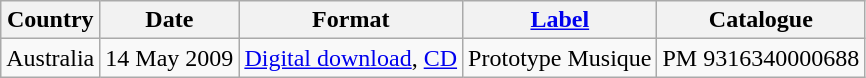<table class="wikitable plainrowheaders">
<tr>
<th scope="col">Country</th>
<th scope="col">Date</th>
<th scope="col">Format</th>
<th scope="col"><a href='#'>Label</a></th>
<th scope="col">Catalogue</th>
</tr>
<tr>
<td>Australia</td>
<td>14 May 2009</td>
<td><a href='#'>Digital download</a>, <a href='#'>CD</a></td>
<td>Prototype Musique</td>
<td>PM 9316340000688</td>
</tr>
</table>
